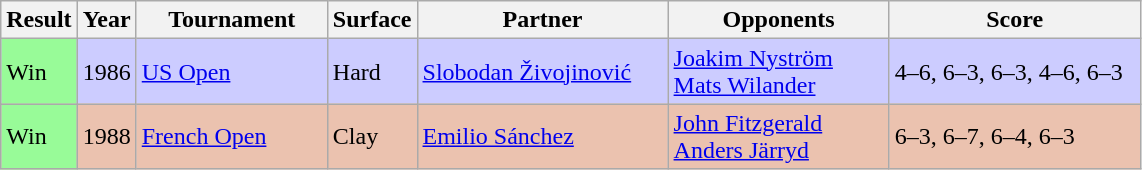<table class="sortable wikitable">
<tr>
<th style="width:40px">Result</th>
<th style="width:30px">Year</th>
<th style="width:120px">Tournament</th>
<th style="width:50px">Surface</th>
<th style="width:160px">Partner</th>
<th style="width:140px">Opponents</th>
<th style="width:160px" class="unsortable">Score</th>
</tr>
<tr bgcolor=CCCCFF>
<td style="background:#98fb98;">Win</td>
<td>1986</td>
<td><a href='#'>US Open</a></td>
<td>Hard</td>
<td> <a href='#'>Slobodan Živojinović</a></td>
<td> <a href='#'>Joakim Nyström</a><br> <a href='#'>Mats Wilander</a></td>
<td>4–6, 6–3, 6–3, 4–6, 6–3</td>
</tr>
<tr bgcolor=EBC2AF>
<td style="background:#98fb98;">Win</td>
<td>1988</td>
<td><a href='#'>French Open</a></td>
<td>Clay</td>
<td> <a href='#'>Emilio Sánchez</a></td>
<td> <a href='#'>John Fitzgerald</a><br> <a href='#'>Anders Järryd</a></td>
<td>6–3, 6–7, 6–4, 6–3</td>
</tr>
</table>
